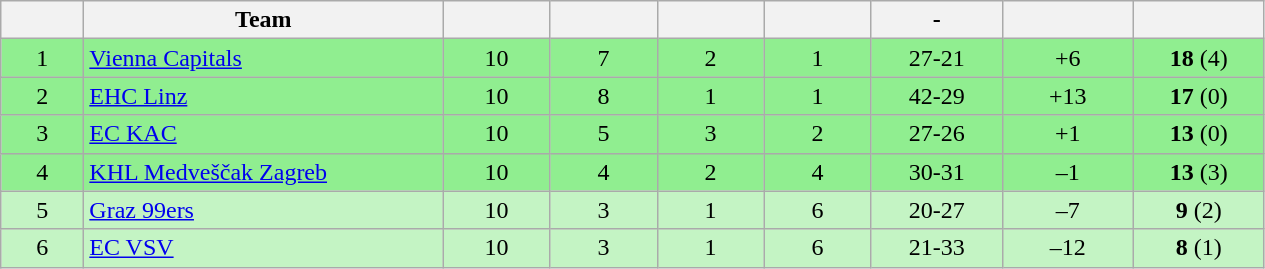<table class="wikitable" style="text-align: center;">
<tr>
<th style="width:3em"></th>
<th style="width:14.5em;" class="unsortable">Team</th>
<th style="width:4em;" class="unsortable"></th>
<th style="width:4em;"></th>
<th style="width:4em;"></th>
<th style="width:4em;"></th>
<th style="width:5em;">-</th>
<th style="width:5em;"></th>
<th style="width:5em;"></th>
</tr>
<tr bgcolor=90EE90 align=center class=bright>
<td>1</td>
<td align=left> <a href='#'>Vienna Capitals</a></td>
<td>10</td>
<td>7</td>
<td>2</td>
<td>1</td>
<td>27-21</td>
<td>+6</td>
<td><strong>18</strong> (4)</td>
</tr>
<tr bgcolor=90EE90 align=center class=bright>
<td>2</td>
<td align=left> <a href='#'>EHC Linz</a></td>
<td>10</td>
<td>8</td>
<td>1</td>
<td>1</td>
<td>42-29</td>
<td>+13</td>
<td><strong>17</strong> (0)</td>
</tr>
<tr bgcolor=90EE90 align=center class=bright>
<td>3</td>
<td align=left> <a href='#'>EC KAC</a></td>
<td>10</td>
<td>5</td>
<td>3</td>
<td>2</td>
<td>27-26</td>
<td>+1</td>
<td><strong>13</strong> (0)</td>
</tr>
<tr bgcolor=90EE90 align=center class=bright>
<td>4</td>
<td align=left> <a href='#'>KHL Medveščak Zagreb</a></td>
<td>10</td>
<td>4</td>
<td>2</td>
<td>4</td>
<td>30-31</td>
<td>–1</td>
<td><strong>13</strong> (3)</td>
</tr>
<tr bgcolor=C4F4C4 align=center>
<td>5</td>
<td align=left> <a href='#'>Graz 99ers</a></td>
<td>10</td>
<td>3</td>
<td>1</td>
<td>6</td>
<td>20-27</td>
<td>–7</td>
<td><strong>9</strong> (2)</td>
</tr>
<tr bgcolor=C4F4C4 align=center>
<td>6</td>
<td align=left> <a href='#'>EC VSV</a></td>
<td>10</td>
<td>3</td>
<td>1</td>
<td>6</td>
<td>21-33</td>
<td>–12</td>
<td><strong>8</strong> (1)</td>
</tr>
</table>
